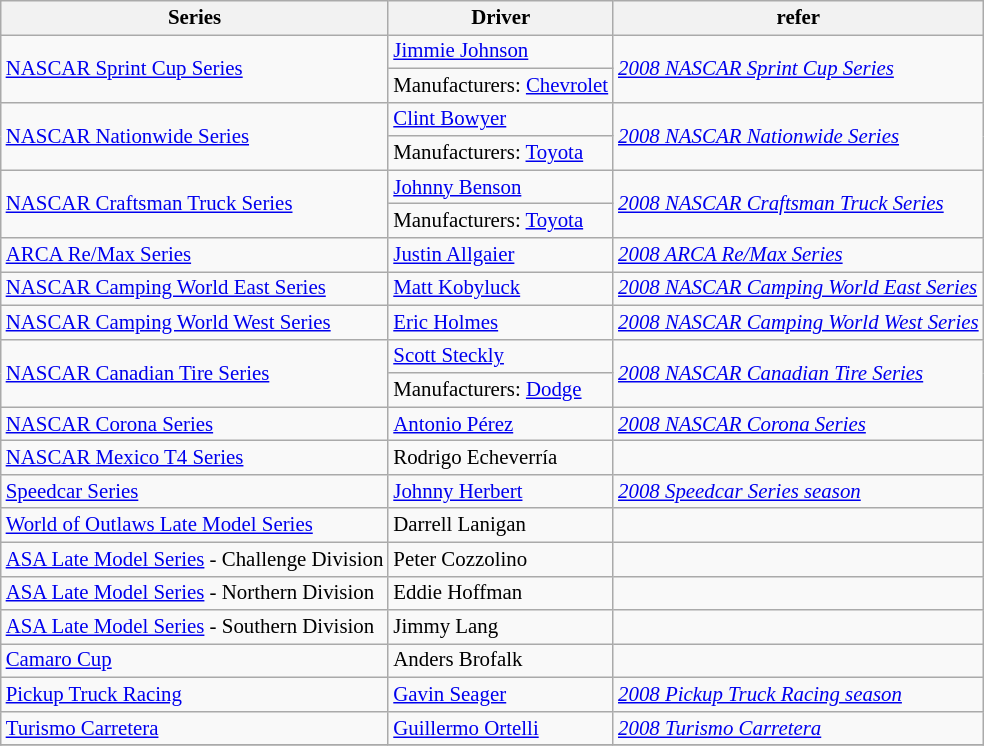<table class="wikitable" style="font-size: 87%;">
<tr>
<th>Series</th>
<th>Driver</th>
<th>refer</th>
</tr>
<tr>
<td rowspan=2><a href='#'>NASCAR Sprint Cup Series</a></td>
<td> <a href='#'>Jimmie Johnson</a></td>
<td rowspan=2><em><a href='#'>2008 NASCAR Sprint Cup Series</a></em></td>
</tr>
<tr>
<td>Manufacturers:  <a href='#'>Chevrolet</a></td>
</tr>
<tr>
<td rowspan=2><a href='#'>NASCAR Nationwide Series</a></td>
<td> <a href='#'>Clint Bowyer</a></td>
<td rowspan=2><em><a href='#'>2008 NASCAR Nationwide Series</a></em></td>
</tr>
<tr>
<td>Manufacturers:  <a href='#'>Toyota</a></td>
</tr>
<tr>
<td rowspan=2><a href='#'>NASCAR Craftsman Truck Series</a></td>
<td> <a href='#'>Johnny Benson</a></td>
<td rowspan=2><em><a href='#'>2008 NASCAR Craftsman Truck Series</a></em></td>
</tr>
<tr>
<td>Manufacturers:  <a href='#'>Toyota</a></td>
</tr>
<tr>
<td><a href='#'>ARCA Re/Max Series</a></td>
<td> <a href='#'>Justin Allgaier</a></td>
<td><em><a href='#'>2008 ARCA Re/Max Series</a></em></td>
</tr>
<tr>
<td><a href='#'>NASCAR Camping World East Series</a></td>
<td> <a href='#'>Matt Kobyluck</a></td>
<td><em><a href='#'>2008 NASCAR Camping World East Series</a></em></td>
</tr>
<tr>
<td><a href='#'>NASCAR Camping World West Series</a></td>
<td> <a href='#'>Eric Holmes</a></td>
<td><em><a href='#'>2008 NASCAR Camping World West Series</a></em></td>
</tr>
<tr>
<td rowspan=2><a href='#'>NASCAR Canadian Tire Series</a></td>
<td> <a href='#'>Scott Steckly</a></td>
<td rowspan=2><em><a href='#'>2008 NASCAR Canadian Tire Series</a></em></td>
</tr>
<tr>
<td>Manufacturers:  <a href='#'>Dodge</a></td>
</tr>
<tr>
<td><a href='#'>NASCAR Corona Series</a></td>
<td> <a href='#'>Antonio Pérez</a></td>
<td><em><a href='#'>2008 NASCAR Corona Series</a></em></td>
</tr>
<tr>
<td><a href='#'>NASCAR Mexico T4 Series</a></td>
<td> Rodrigo Echeverría</td>
<td></td>
</tr>
<tr>
<td><a href='#'>Speedcar Series</a></td>
<td> <a href='#'>Johnny Herbert</a></td>
<td><em><a href='#'>2008 Speedcar Series season</a></em></td>
</tr>
<tr>
<td><a href='#'>World of Outlaws Late Model Series</a></td>
<td> Darrell Lanigan</td>
<td></td>
</tr>
<tr>
<td><a href='#'>ASA Late Model Series</a> - Challenge Division</td>
<td> Peter Cozzolino</td>
<td></td>
</tr>
<tr>
<td><a href='#'>ASA Late Model Series</a> - Northern Division</td>
<td> Eddie Hoffman</td>
<td></td>
</tr>
<tr>
<td><a href='#'>ASA Late Model Series</a> - Southern Division</td>
<td> Jimmy Lang</td>
<td></td>
</tr>
<tr>
<td><a href='#'>Camaro Cup</a></td>
<td> Anders Brofalk</td>
<td></td>
</tr>
<tr>
<td><a href='#'>Pickup Truck Racing</a></td>
<td> <a href='#'>Gavin Seager</a></td>
<td><em><a href='#'>2008 Pickup Truck Racing season</a></em></td>
</tr>
<tr>
<td><a href='#'>Turismo Carretera</a></td>
<td> <a href='#'>Guillermo Ortelli</a></td>
<td><em><a href='#'>2008 Turismo Carretera</a></em></td>
</tr>
<tr>
</tr>
</table>
